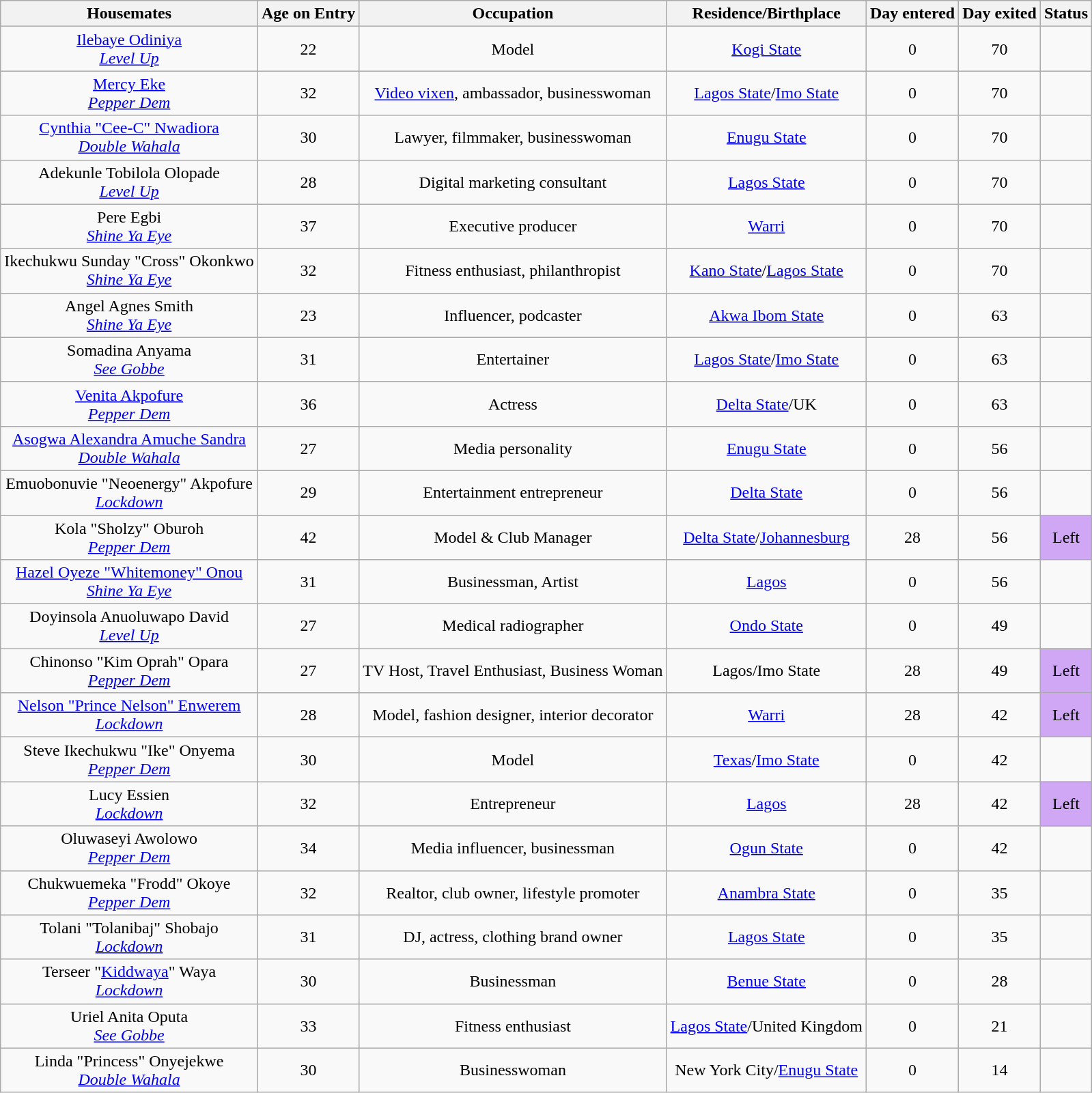<table class="wikitable sortable mw-collapsible" style="text-align:center;">
<tr>
<th>Housemates</th>
<th>Age on Entry</th>
<th>Occupation</th>
<th>Residence/Birthplace</th>
<th>Day entered</th>
<th>Day exited</th>
<th>Status</th>
</tr>
<tr>
<td><a href='#'>Ilebaye Odiniya</a><br><a href='#'><em>Level Up</em></a></td>
<td>22</td>
<td>Model</td>
<td><a href='#'>Kogi State</a></td>
<td>0</td>
<td>70</td>
<td></td>
</tr>
<tr>
<td><a href='#'>Mercy Eke</a><br><a href='#'><em>Pepper Dem</em></a></td>
<td>32</td>
<td><a href='#'>Video vixen</a>, ambassador, businesswoman</td>
<td><a href='#'>Lagos State</a>/<a href='#'>Imo State</a></td>
<td>0</td>
<td>70</td>
<td></td>
</tr>
<tr>
<td><a href='#'>Cynthia "Cee-C"  Nwadiora</a><br><a href='#'><em>Double Wahala</em></a></td>
<td>30</td>
<td>Lawyer, filmmaker, businesswoman</td>
<td><a href='#'>Enugu State</a></td>
<td>0</td>
<td>70</td>
<td></td>
</tr>
<tr>
<td>Adekunle Tobilola Olopade<br><a href='#'><em>Level Up</em></a></td>
<td>28</td>
<td>Digital marketing consultant</td>
<td><a href='#'>Lagos State</a></td>
<td>0</td>
<td>70</td>
<td></td>
</tr>
<tr>
<td>Pere Egbi<br><a href='#'><em>Shine Ya Eye</em></a></td>
<td>37</td>
<td>Executive producer</td>
<td><a href='#'>Warri</a></td>
<td>0</td>
<td>70</td>
<td></td>
</tr>
<tr>
<td>Ikechukwu Sunday "Cross" Okonkwo<br><a href='#'><em>Shine Ya Eye</em></a></td>
<td>32</td>
<td>Fitness enthusiast, philanthropist</td>
<td><a href='#'>Kano State</a>/<a href='#'>Lagos State</a></td>
<td>0</td>
<td>70</td>
<td></td>
</tr>
<tr>
<td>Angel Agnes Smith<br><a href='#'><em>Shine Ya Eye</em></a></td>
<td>23</td>
<td>Influencer, podcaster</td>
<td><a href='#'>Akwa Ibom State</a></td>
<td>0</td>
<td>63</td>
<td></td>
</tr>
<tr>
<td>Somadina Anyama<br><a href='#'><em>See Gobbe</em></a></td>
<td>31</td>
<td>Entertainer</td>
<td><a href='#'>Lagos State</a>/<a href='#'>Imo State</a></td>
<td>0</td>
<td>63</td>
<td></td>
</tr>
<tr>
<td><a href='#'>Venita Akpofure</a><br><a href='#'><em>Pepper Dem</em></a></td>
<td>36</td>
<td>Actress</td>
<td><a href='#'>Delta State</a>/UK</td>
<td>0</td>
<td>63</td>
<td></td>
</tr>
<tr>
<td><a href='#'>Asogwa Alexandra Amuche Sandra</a><br><a href='#'><em>Double Wahala</em></a></td>
<td>27</td>
<td>Media personality</td>
<td><a href='#'>Enugu State</a></td>
<td>0</td>
<td>56</td>
<td></td>
</tr>
<tr>
<td>Emuobonuvie "Neoenergy" Akpofure<br><a href='#'><em>Lockdown</em></a></td>
<td>29</td>
<td>Entertainment entrepreneur</td>
<td><a href='#'>Delta State</a></td>
<td>0</td>
<td>56</td>
<td></td>
</tr>
<tr>
<td>Kola "Sholzy" Oburoh<br><a href='#'><em>Pepper Dem</em></a></td>
<td>42</td>
<td>Model & Club Manager</td>
<td><a href='#'>Delta State</a>/<a href='#'>Johannesburg</a></td>
<td>28</td>
<td>56</td>
<td style="background:#D0A7F4;">Left</td>
</tr>
<tr>
<td><a href='#'>Hazel Oyeze "Whitemoney" Onou</a><br><a href='#'><em>Shine Ya Eye</em></a></td>
<td>31</td>
<td>Businessman, Artist</td>
<td><a href='#'>Lagos</a></td>
<td>0</td>
<td>56</td>
<td></td>
</tr>
<tr>
<td>Doyinsola Anuoluwapo David<br><a href='#'><em>Level Up</em></a></td>
<td>27</td>
<td>Medical radiographer</td>
<td><a href='#'>Ondo State</a></td>
<td>0</td>
<td>49</td>
<td></td>
</tr>
<tr>
<td>Chinonso "Kim Oprah" Opara<br><a href='#'><em>Pepper Dem</em></a></td>
<td>27</td>
<td>TV Host, Travel Enthusiast, Business Woman</td>
<td>Lagos/Imo State</td>
<td>28</td>
<td>49</td>
<td style="background:#D0A7F4;">Left</td>
</tr>
<tr>
<td><a href='#'>Nelson "Prince Nelson" Enwerem</a><br><a href='#'><em>Lockdown</em></a></td>
<td>28</td>
<td>Model, fashion designer, interior decorator</td>
<td><a href='#'>Warri</a></td>
<td>28</td>
<td>42</td>
<td style="background:#D0A7F4;">Left</td>
</tr>
<tr>
<td>Steve Ikechukwu "Ike" Onyema<br><a href='#'><em>Pepper Dem</em></a></td>
<td>30</td>
<td>Model</td>
<td><a href='#'>Texas</a>/<a href='#'>Imo State</a></td>
<td>0</td>
<td>42</td>
<td></td>
</tr>
<tr>
<td>Lucy Essien<br><a href='#'><em>Lockdown</em></a></td>
<td>32</td>
<td>Entrepreneur</td>
<td><a href='#'>Lagos</a></td>
<td>28</td>
<td>42</td>
<td style="background:#D0A7F4;">Left</td>
</tr>
<tr>
<td>Oluwaseyi Awolowo<br><a href='#'><em>Pepper Dem</em></a></td>
<td>34</td>
<td>Media influencer, businessman</td>
<td><a href='#'>Ogun State</a></td>
<td>0</td>
<td>42</td>
<td></td>
</tr>
<tr>
<td>Chukwuemeka "Frodd" Okoye<br><em><a href='#'>Pepper Dem</a></em></td>
<td>32</td>
<td>Realtor, club owner, lifestyle promoter</td>
<td><a href='#'>Anambra State</a></td>
<td>0</td>
<td>35</td>
<td></td>
</tr>
<tr>
<td>Tolani "Tolanibaj" Shobajo<br><a href='#'><em>Lockdown</em></a></td>
<td>31</td>
<td>DJ, actress, clothing brand owner</td>
<td><a href='#'>Lagos State</a></td>
<td>0</td>
<td>35</td>
<td></td>
</tr>
<tr>
<td>Terseer "<a href='#'>Kiddwaya</a>" Waya<br><em><a href='#'>Lockdown</a></em></td>
<td>30</td>
<td>Businessman</td>
<td><a href='#'>Benue State</a></td>
<td>0</td>
<td>28</td>
<td></td>
</tr>
<tr>
<td>Uriel Anita Oputa<br><a href='#'><em>See Gobbe</em></a></td>
<td>33</td>
<td>Fitness enthusiast</td>
<td><a href='#'>Lagos State</a>/United Kingdom</td>
<td>0</td>
<td>21</td>
<td></td>
</tr>
<tr>
<td>Linda "Princess"  Onyejekwe<br><a href='#'><em>Double Wahala</em></a></td>
<td>30</td>
<td>Businesswoman</td>
<td>New York City/<a href='#'>Enugu State</a></td>
<td>0</td>
<td>14</td>
<td></td>
</tr>
</table>
